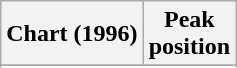<table class="wikitable sortable">
<tr>
<th align="left">Chart (1996)</th>
<th align="center">Peak<br>position</th>
</tr>
<tr>
</tr>
<tr>
</tr>
<tr>
</tr>
</table>
